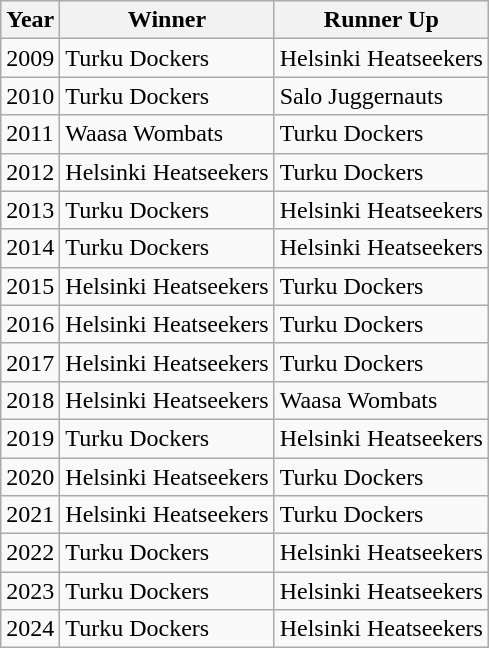<table class="wikitable">
<tr>
<th>Year</th>
<th>Winner</th>
<th>Runner Up</th>
</tr>
<tr>
<td>2009</td>
<td>Turku Dockers</td>
<td>Helsinki Heatseekers</td>
</tr>
<tr>
<td>2010</td>
<td>Turku Dockers</td>
<td>Salo Juggernauts</td>
</tr>
<tr>
<td>2011</td>
<td>Waasa Wombats</td>
<td>Turku Dockers</td>
</tr>
<tr>
<td>2012</td>
<td>Helsinki Heatseekers</td>
<td>Turku Dockers</td>
</tr>
<tr>
<td>2013</td>
<td>Turku Dockers</td>
<td>Helsinki Heatseekers</td>
</tr>
<tr>
<td>2014</td>
<td>Turku Dockers</td>
<td>Helsinki Heatseekers</td>
</tr>
<tr>
<td>2015</td>
<td>Helsinki Heatseekers</td>
<td>Turku Dockers</td>
</tr>
<tr>
<td>2016</td>
<td>Helsinki Heatseekers</td>
<td>Turku Dockers</td>
</tr>
<tr>
<td>2017</td>
<td>Helsinki Heatseekers</td>
<td>Turku Dockers</td>
</tr>
<tr>
<td>2018</td>
<td>Helsinki Heatseekers</td>
<td>Waasa Wombats</td>
</tr>
<tr>
<td>2019</td>
<td>Turku Dockers</td>
<td>Helsinki Heatseekers</td>
</tr>
<tr>
<td>2020</td>
<td>Helsinki Heatseekers</td>
<td>Turku Dockers</td>
</tr>
<tr>
<td>2021</td>
<td>Helsinki Heatseekers</td>
<td>Turku Dockers</td>
</tr>
<tr>
<td>2022</td>
<td>Turku Dockers</td>
<td>Helsinki Heatseekers</td>
</tr>
<tr>
<td>2023</td>
<td>Turku Dockers</td>
<td>Helsinki Heatseekers</td>
</tr>
<tr>
<td>2024</td>
<td>Turku Dockers</td>
<td>Helsinki Heatseekers</td>
</tr>
</table>
